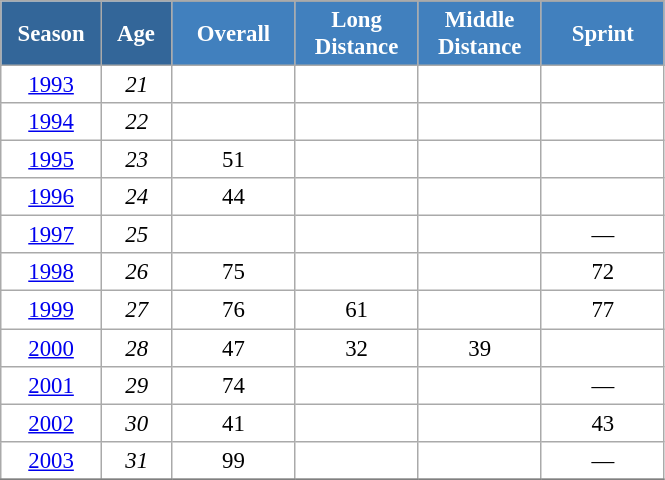<table class="wikitable" style="font-size:95%; text-align:center; border:grey solid 1px; border-collapse:collapse; background:#ffffff;">
<tr>
<th style="background-color:#369; color:white; width:60px;" rowspan="2"> Season </th>
<th style="background-color:#369; color:white; width:40px;" rowspan="2"> Age </th>
</tr>
<tr>
<th style="background-color:#4180be; color:white; width:75px;">Overall</th>
<th style="background-color:#4180be; color:white; width:75px;">Long Distance</th>
<th style="background-color:#4180be; color:white; width:75px;">Middle Distance</th>
<th style="background-color:#4180be; color:white; width:75px;">Sprint</th>
</tr>
<tr>
<td><a href='#'>1993</a></td>
<td><em>21</em></td>
<td></td>
<td></td>
<td></td>
<td></td>
</tr>
<tr>
<td><a href='#'>1994</a></td>
<td><em>22</em></td>
<td></td>
<td></td>
<td></td>
<td></td>
</tr>
<tr>
<td><a href='#'>1995</a></td>
<td><em>23</em></td>
<td>51</td>
<td></td>
<td></td>
<td></td>
</tr>
<tr>
<td><a href='#'>1996</a></td>
<td><em>24</em></td>
<td>44</td>
<td></td>
<td></td>
<td></td>
</tr>
<tr>
<td><a href='#'>1997</a></td>
<td><em>25</em></td>
<td></td>
<td></td>
<td></td>
<td>—</td>
</tr>
<tr>
<td><a href='#'>1998</a></td>
<td><em>26</em></td>
<td>75</td>
<td></td>
<td></td>
<td>72</td>
</tr>
<tr>
<td><a href='#'>1999</a></td>
<td><em>27</em></td>
<td>76</td>
<td>61</td>
<td></td>
<td>77</td>
</tr>
<tr>
<td><a href='#'>2000</a></td>
<td><em>28</em></td>
<td>47</td>
<td>32</td>
<td>39</td>
<td></td>
</tr>
<tr>
<td><a href='#'>2001</a></td>
<td><em>29</em></td>
<td>74</td>
<td></td>
<td></td>
<td>—</td>
</tr>
<tr>
<td><a href='#'>2002</a></td>
<td><em>30</em></td>
<td>41</td>
<td></td>
<td></td>
<td>43</td>
</tr>
<tr>
<td><a href='#'>2003</a></td>
<td><em>31</em></td>
<td>99</td>
<td></td>
<td></td>
<td>—</td>
</tr>
<tr>
</tr>
</table>
